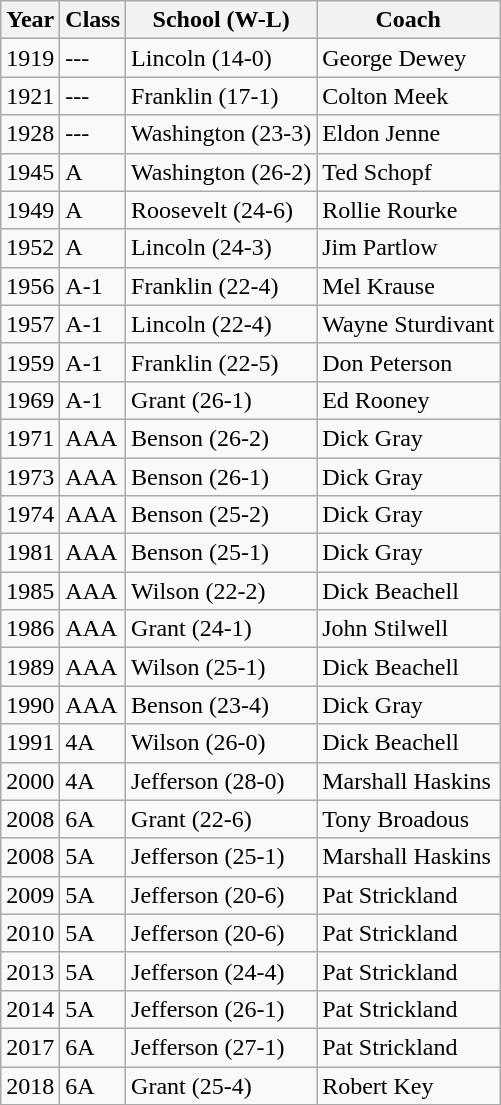<table class="wikitable sortable">
<tr>
<th>Year</th>
<th>Class</th>
<th>School (W-L)</th>
<th>Coach</th>
</tr>
<tr>
<td>1919</td>
<td>---</td>
<td>Lincoln (14-0)</td>
<td>George Dewey</td>
</tr>
<tr>
<td>1921</td>
<td>---</td>
<td>Franklin (17-1)</td>
<td>Colton Meek</td>
</tr>
<tr>
<td>1928</td>
<td>---</td>
<td>Washington (23-3)</td>
<td>Eldon Jenne</td>
</tr>
<tr>
<td>1945</td>
<td>A</td>
<td>Washington (26-2)</td>
<td>Ted Schopf</td>
</tr>
<tr>
<td>1949</td>
<td>A</td>
<td>Roosevelt (24-6)</td>
<td>Rollie Rourke</td>
</tr>
<tr>
<td>1952</td>
<td>A</td>
<td>Lincoln (24-3)</td>
<td>Jim Partlow</td>
</tr>
<tr>
<td>1956</td>
<td>A-1</td>
<td>Franklin (22-4)</td>
<td>Mel Krause</td>
</tr>
<tr>
<td>1957</td>
<td>A-1</td>
<td>Lincoln (22-4)</td>
<td>Wayne Sturdivant</td>
</tr>
<tr>
<td>1959</td>
<td>A-1</td>
<td>Franklin (22-5)</td>
<td>Don Peterson</td>
</tr>
<tr>
<td>1969</td>
<td>A-1</td>
<td>Grant (26-1)</td>
<td>Ed Rooney</td>
</tr>
<tr>
<td>1971</td>
<td>AAA</td>
<td>Benson (26-2)</td>
<td>Dick Gray</td>
</tr>
<tr>
<td>1973</td>
<td>AAA</td>
<td>Benson (26-1)</td>
<td>Dick Gray</td>
</tr>
<tr>
<td>1974</td>
<td>AAA</td>
<td>Benson (25-2)</td>
<td>Dick Gray</td>
</tr>
<tr>
<td>1981</td>
<td>AAA</td>
<td>Benson (25-1)</td>
<td>Dick Gray</td>
</tr>
<tr>
<td>1985</td>
<td>AAA</td>
<td>Wilson (22-2)</td>
<td>Dick Beachell</td>
</tr>
<tr>
<td>1986</td>
<td>AAA</td>
<td>Grant (24-1)</td>
<td>John Stilwell</td>
</tr>
<tr>
<td>1989</td>
<td>AAA</td>
<td>Wilson (25-1)</td>
<td>Dick Beachell</td>
</tr>
<tr>
<td>1990</td>
<td>AAA</td>
<td>Benson (23-4)</td>
<td>Dick Gray</td>
</tr>
<tr>
<td>1991</td>
<td>4A</td>
<td>Wilson (26-0)</td>
<td>Dick Beachell</td>
</tr>
<tr>
<td>2000</td>
<td>4A</td>
<td>Jefferson (28-0)</td>
<td>Marshall Haskins</td>
</tr>
<tr>
<td>2008</td>
<td>6A</td>
<td>Grant (22-6)</td>
<td>Tony Broadous</td>
</tr>
<tr>
<td>2008</td>
<td>5A</td>
<td>Jefferson (25-1)</td>
<td>Marshall Haskins</td>
</tr>
<tr>
<td>2009</td>
<td>5A</td>
<td>Jefferson (20-6)</td>
<td>Pat Strickland</td>
</tr>
<tr>
<td>2010</td>
<td>5A</td>
<td>Jefferson (20-6)</td>
<td>Pat Strickland</td>
</tr>
<tr>
<td>2013</td>
<td>5A</td>
<td>Jefferson (24-4)</td>
<td>Pat Strickland</td>
</tr>
<tr>
<td>2014</td>
<td>5A</td>
<td>Jefferson (26-1)</td>
<td>Pat Strickland</td>
</tr>
<tr>
<td>2017</td>
<td>6A</td>
<td>Jefferson (27-1)</td>
<td>Pat Strickland</td>
</tr>
<tr>
<td>2018</td>
<td>6A</td>
<td>Grant (25-4)</td>
<td>Robert Key</td>
</tr>
</table>
